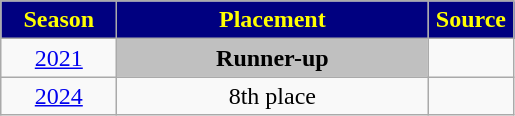<table class="wikitable">
<tr>
<th width=70px style="background: #000080; color: yellow; text-align: center">Season</th>
<th width=200px style="background: #000080; color: yellow">Placement</th>
<th width=50px style="background: #000080; color: yellow">Source</th>
</tr>
<tr align=center>
<td><a href='#'>2021</a></td>
<td style="background:silver"><strong>Runner-up</strong></td>
<td></td>
</tr>
<tr align=center>
<td><a href='#'>2024</a></td>
<td>8th place</td>
<td></td>
</tr>
</table>
